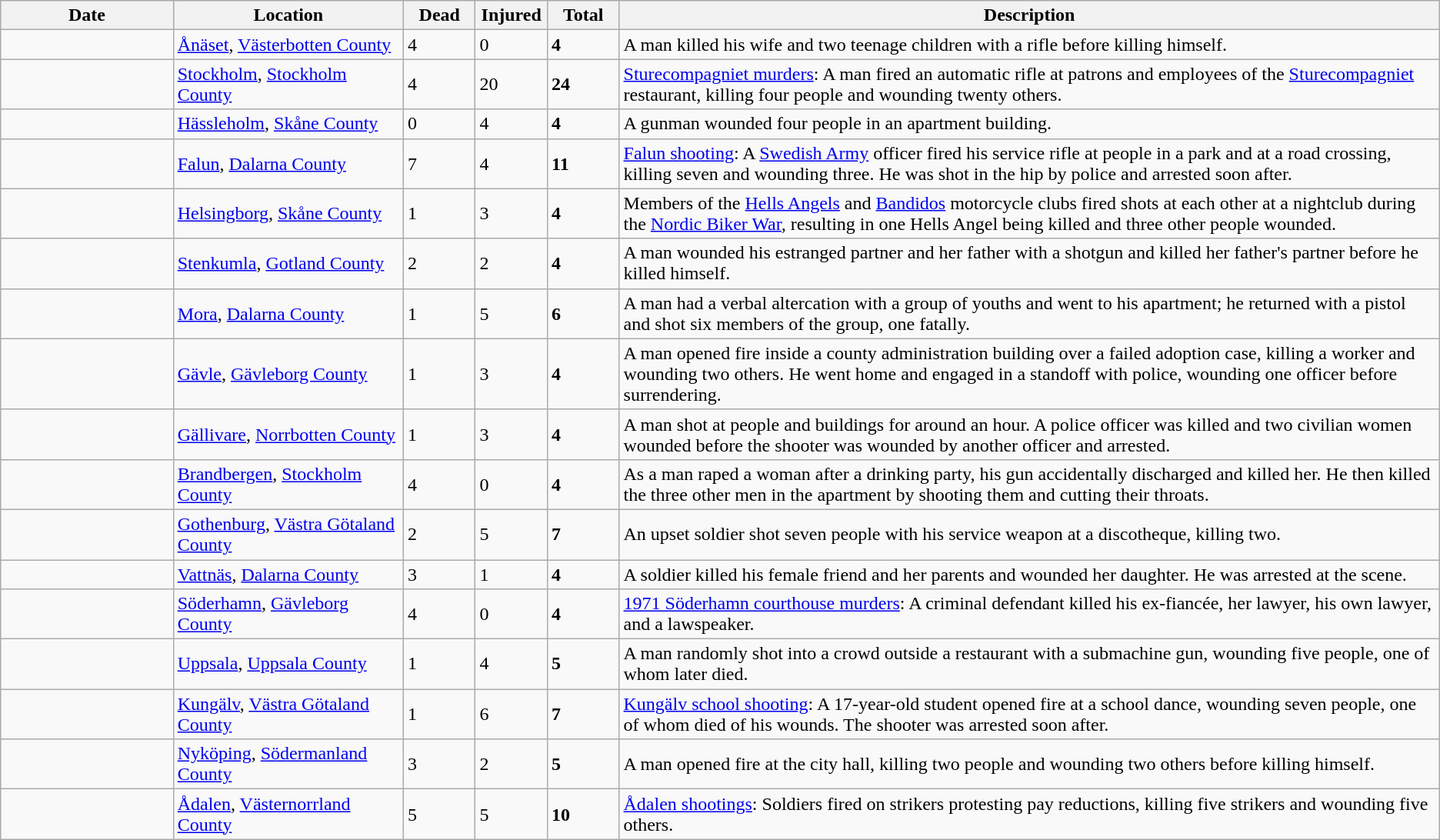<table class="wikitable sortable mw-datatable">
<tr>
<th width=12%>Date</th>
<th width=16%>Location</th>
<th width=5%>Dead</th>
<th width=5%>Injured</th>
<th width=5%>Total</th>
<th width=60%>Description</th>
</tr>
<tr>
<td></td>
<td><a href='#'>Ånäset</a>, <a href='#'>Västerbotten County</a></td>
<td>4</td>
<td>0</td>
<td><strong>4</strong></td>
<td>A man killed his wife and two teenage children with a rifle before killing himself.</td>
</tr>
<tr>
<td></td>
<td><a href='#'>Stockholm</a>, <a href='#'>Stockholm County</a></td>
<td>4</td>
<td>20</td>
<td><strong>24</strong></td>
<td><a href='#'>Sturecompagniet murders</a>: A man fired an automatic rifle at patrons and employees of the <a href='#'>Sturecompagniet</a> restaurant, killing four people and wounding twenty others.</td>
</tr>
<tr>
<td></td>
<td><a href='#'>Hässleholm</a>, <a href='#'>Skåne County</a></td>
<td>0</td>
<td>4</td>
<td><strong>4</strong></td>
<td>A gunman wounded four people in an apartment building.</td>
</tr>
<tr>
<td></td>
<td><a href='#'>Falun</a>, <a href='#'>Dalarna County</a></td>
<td>7</td>
<td>4</td>
<td><strong>11</strong></td>
<td><a href='#'>Falun shooting</a>: A <a href='#'>Swedish Army</a> officer fired his service rifle at people in a park and at a road crossing, killing seven and wounding three. He was shot in the hip by police and arrested soon after.</td>
</tr>
<tr>
<td></td>
<td><a href='#'>Helsingborg</a>, <a href='#'>Skåne County</a></td>
<td>1</td>
<td>3</td>
<td><strong>4</strong></td>
<td>Members of the <a href='#'>Hells Angels</a> and <a href='#'>Bandidos</a> motorcycle clubs fired shots at each other at a nightclub during the <a href='#'>Nordic Biker War</a>, resulting in one Hells Angel being killed and three other people wounded.</td>
</tr>
<tr>
<td></td>
<td><a href='#'>Stenkumla</a>, <a href='#'>Gotland County</a></td>
<td>2</td>
<td>2</td>
<td><strong>4</strong></td>
<td>A man wounded his estranged partner and her father with a shotgun and killed her father's partner before he killed himself.</td>
</tr>
<tr>
<td></td>
<td><a href='#'>Mora</a>, <a href='#'>Dalarna County</a></td>
<td>1</td>
<td>5</td>
<td><strong>6</strong></td>
<td>A man had a verbal altercation with a group of youths and went to his apartment; he returned with a pistol and shot six members of the group, one fatally.</td>
</tr>
<tr>
<td></td>
<td><a href='#'>Gävle</a>, <a href='#'>Gävleborg County</a></td>
<td>1</td>
<td>3</td>
<td><strong>4</strong></td>
<td>A man opened fire inside a county administration building over a failed adoption case, killing a worker and wounding two others. He went home and engaged in a standoff with police, wounding one officer before surrendering.</td>
</tr>
<tr>
<td></td>
<td><a href='#'>Gällivare</a>, <a href='#'>Norrbotten County</a></td>
<td>1</td>
<td>3</td>
<td><strong>4</strong></td>
<td>A man shot at people and buildings for around an hour. A police officer was killed and two civilian women wounded before the shooter was wounded by another officer and arrested.</td>
</tr>
<tr>
<td></td>
<td><a href='#'>Brandbergen</a>, <a href='#'>Stockholm County</a></td>
<td>4</td>
<td>0</td>
<td><strong>4</strong></td>
<td>As a man raped a woman after a drinking party, his gun accidentally discharged and killed her. He then killed the three other men in the apartment by shooting them and cutting their throats.</td>
</tr>
<tr>
<td></td>
<td><a href='#'>Gothenburg</a>, <a href='#'>Västra Götaland County</a></td>
<td>2</td>
<td>5</td>
<td><strong>7</strong></td>
<td>An upset soldier shot seven people with his service weapon at a discotheque, killing two.</td>
</tr>
<tr>
<td></td>
<td><a href='#'>Vattnäs</a>, <a href='#'>Dalarna County</a></td>
<td>3</td>
<td>1</td>
<td><strong>4</strong></td>
<td>A soldier killed his female friend and her parents and wounded her daughter. He was arrested at the scene.</td>
</tr>
<tr>
<td></td>
<td><a href='#'>Söderhamn</a>, <a href='#'>Gävleborg County</a></td>
<td>4</td>
<td>0</td>
<td><strong>4</strong></td>
<td><a href='#'>1971 Söderhamn courthouse murders</a>: A criminal defendant killed his ex-fiancée, her lawyer, his own lawyer, and a lawspeaker.</td>
</tr>
<tr>
<td></td>
<td><a href='#'>Uppsala</a>, <a href='#'>Uppsala County</a></td>
<td>1</td>
<td>4</td>
<td><strong>5</strong></td>
<td>A man randomly shot into a crowd outside a restaurant with a submachine gun, wounding five people, one of whom later died.</td>
</tr>
<tr>
<td></td>
<td><a href='#'>Kungälv</a>, <a href='#'>Västra Götaland County</a></td>
<td>1</td>
<td>6</td>
<td><strong>7</strong></td>
<td><a href='#'>Kungälv school shooting</a>: A 17-year-old student opened fire at a school dance, wounding seven people, one of whom died of his wounds. The shooter was arrested soon after.</td>
</tr>
<tr>
<td></td>
<td><a href='#'>Nyköping</a>, <a href='#'>Södermanland County</a></td>
<td>3</td>
<td>2</td>
<td><strong>5</strong></td>
<td>A man opened fire at the city hall, killing two people and wounding two others before killing himself.</td>
</tr>
<tr>
<td></td>
<td><a href='#'>Ådalen</a>, <a href='#'>Västernorrland County</a></td>
<td>5</td>
<td>5</td>
<td><strong>10</strong></td>
<td><a href='#'>Ådalen shootings</a>: Soldiers fired on strikers protesting pay reductions, killing five strikers and wounding five others.</td>
</tr>
</table>
